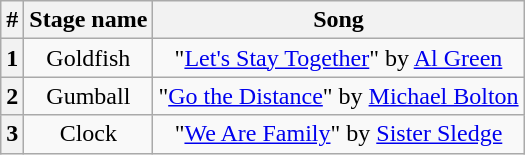<table class="wikitable plainrowheaders" style="text-align: center;">
<tr>
<th>#</th>
<th>Stage name</th>
<th>Song</th>
</tr>
<tr>
<th>1</th>
<td>Goldfish</td>
<td>"<a href='#'>Let's Stay Together</a>" by <a href='#'>Al Green</a></td>
</tr>
<tr>
<th>2</th>
<td>Gumball</td>
<td>"<a href='#'>Go the Distance</a>" by <a href='#'>Michael Bolton</a></td>
</tr>
<tr>
<th>3</th>
<td>Clock</td>
<td>"<a href='#'>We Are Family</a>" by <a href='#'>Sister Sledge</a></td>
</tr>
</table>
